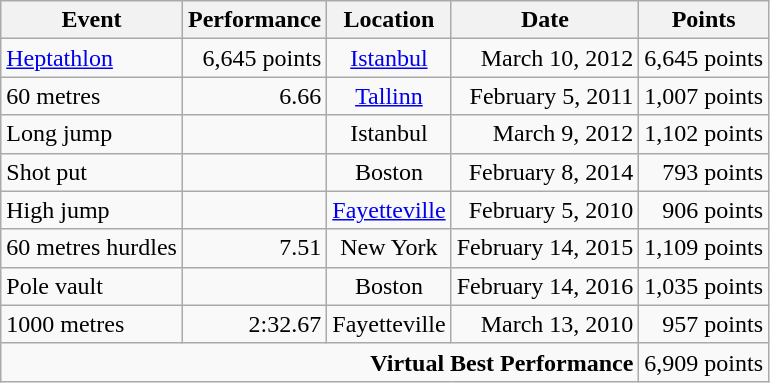<table class="wikitable" |>
<tr>
<th>Event</th>
<th>Performance</th>
<th>Location</th>
<th>Date</th>
<th>Points</th>
</tr>
<tr>
<td><a href='#'>Heptathlon</a></td>
<td align=right>6,645 points</td>
<td align=center><a href='#'>Istanbul</a></td>
<td align=right>March 10, 2012</td>
<td align=right>6,645 points</td>
</tr>
<tr>
<td>60 metres</td>
<td align=right>6.66</td>
<td align=center><a href='#'>Tallinn</a></td>
<td align=right>February 5, 2011</td>
<td align=right>1,007 points</td>
</tr>
<tr>
<td>Long jump</td>
<td align=right></td>
<td align=center>Istanbul</td>
<td align=right>March 9, 2012</td>
<td align=right>1,102 points</td>
</tr>
<tr>
<td>Shot put</td>
<td align=right></td>
<td align=center>Boston</td>
<td align=right>February 8, 2014</td>
<td align=right>793 points</td>
</tr>
<tr>
<td>High jump</td>
<td align=right></td>
<td align=center><a href='#'>Fayetteville</a></td>
<td align=right>February 5, 2010</td>
<td align=right>906 points</td>
</tr>
<tr>
<td>60 metres hurdles</td>
<td align=right>7.51</td>
<td align=center>New York</td>
<td align=right>February 14, 2015</td>
<td align=right>1,109 points</td>
</tr>
<tr>
<td>Pole vault</td>
<td align=right></td>
<td align=center>Boston</td>
<td align=right>February 14, 2016</td>
<td align=right>1,035 points</td>
</tr>
<tr>
<td>1000 metres</td>
<td align=right>2:32.67</td>
<td align=center>Fayetteville</td>
<td align=right>March 13, 2010</td>
<td align=right>957 points</td>
</tr>
<tr>
<td colspan=4 align=right><strong>Virtual Best Performance</strong></td>
<td align=right>6,909 points</td>
</tr>
</table>
